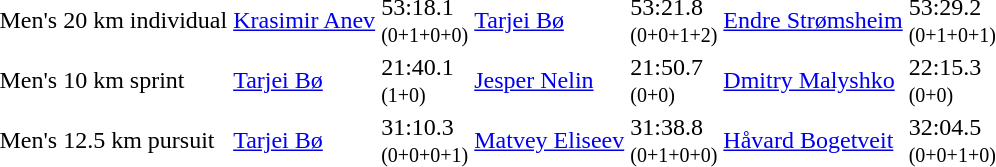<table>
<tr>
<td>Men's 20 km individual<br><em></em></td>
<td><a href='#'>Krasimir Anev</a><br></td>
<td>53:18.1<br><small>(0+1+0+0)</small></td>
<td><a href='#'>Tarjei Bø</a><br></td>
<td>53:21.8<br><small>(0+0+1+2)</small></td>
<td><a href='#'>Endre Strømsheim</a><br></td>
<td>53:29.2<br><small>(0+1+0+1)</small></td>
</tr>
<tr>
<td>Men's 10 km sprint<br><em></em></td>
<td><a href='#'>Tarjei Bø</a><br></td>
<td>21:40.1<br><small>(1+0)</small></td>
<td><a href='#'>Jesper Nelin</a><br></td>
<td>21:50.7<br><small>(0+0)</small></td>
<td><a href='#'>Dmitry Malyshko</a><br></td>
<td>22:15.3<br><small>(0+0)</small></td>
</tr>
<tr>
<td>Men's 12.5 km pursuit<br><em></em></td>
<td><a href='#'>Tarjei Bø</a><br></td>
<td>31:10.3<br><small>(0+0+0+1)</small></td>
<td><a href='#'>Matvey Eliseev</a><br></td>
<td>31:38.8<br><small>(0+1+0+0)</small></td>
<td><a href='#'>Håvard Bogetveit</a><br></td>
<td>32:04.5<br><small>(0+0+1+0)</small></td>
</tr>
</table>
